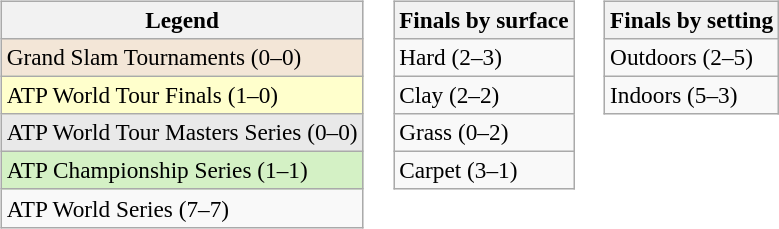<table>
<tr valign=top>
<td><br><table class=wikitable style=font-size:97%>
<tr>
<th>Legend</th>
</tr>
<tr style="background:#f3e6d7;">
<td>Grand Slam Tournaments (0–0)</td>
</tr>
<tr style="background:#ffc;">
<td>ATP World Tour Finals (1–0)</td>
</tr>
<tr style="background:#e9e9e9;">
<td>ATP World Tour Masters Series (0–0)</td>
</tr>
<tr style="background:#d4f1c5;">
<td>ATP Championship Series (1–1)</td>
</tr>
<tr>
<td>ATP World Series (7–7)</td>
</tr>
</table>
</td>
<td><br><table class=wikitable style=font-size:97%>
<tr>
<th>Finals by surface</th>
</tr>
<tr>
<td>Hard (2–3)</td>
</tr>
<tr>
<td>Clay (2–2)</td>
</tr>
<tr>
<td>Grass (0–2)</td>
</tr>
<tr>
<td>Carpet (3–1)</td>
</tr>
</table>
</td>
<td><br><table class=wikitable style=font-size:97%>
<tr>
<th>Finals by setting</th>
</tr>
<tr>
<td>Outdoors (2–5)</td>
</tr>
<tr>
<td>Indoors (5–3)</td>
</tr>
</table>
</td>
</tr>
</table>
